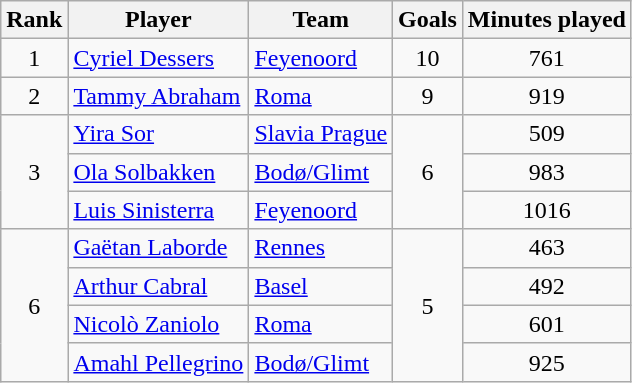<table class="wikitable" style="text-align:center">
<tr>
<th>Rank</th>
<th>Player</th>
<th>Team</th>
<th>Goals</th>
<th>Minutes played</th>
</tr>
<tr>
<td>1</td>
<td align=left> <a href='#'>Cyriel Dessers</a></td>
<td align=left> <a href='#'>Feyenoord</a></td>
<td>10</td>
<td>761</td>
</tr>
<tr>
<td>2</td>
<td align=left> <a href='#'>Tammy Abraham</a></td>
<td align=left> <a href='#'>Roma</a></td>
<td>9</td>
<td>919</td>
</tr>
<tr>
<td rowspan="3">3</td>
<td align=left> <a href='#'>Yira Sor</a></td>
<td align=left> <a href='#'>Slavia Prague</a></td>
<td rowspan="3">6</td>
<td>509</td>
</tr>
<tr>
<td align=left> <a href='#'>Ola Solbakken</a></td>
<td align=left> <a href='#'>Bodø/Glimt</a></td>
<td>983</td>
</tr>
<tr>
<td align=left> <a href='#'>Luis Sinisterra</a></td>
<td align=left> <a href='#'>Feyenoord</a></td>
<td>1016</td>
</tr>
<tr>
<td rowspan="4">6</td>
<td align=left> <a href='#'>Gaëtan Laborde</a></td>
<td align=left> <a href='#'>Rennes</a></td>
<td rowspan="4">5</td>
<td>463</td>
</tr>
<tr>
<td align=left> <a href='#'>Arthur Cabral</a></td>
<td align=left> <a href='#'>Basel</a></td>
<td>492</td>
</tr>
<tr>
<td align=left> <a href='#'>Nicolò Zaniolo</a></td>
<td align=left> <a href='#'>Roma</a></td>
<td>601</td>
</tr>
<tr>
<td align=left> <a href='#'>Amahl Pellegrino</a></td>
<td align=left> <a href='#'>Bodø/Glimt</a></td>
<td>925</td>
</tr>
</table>
